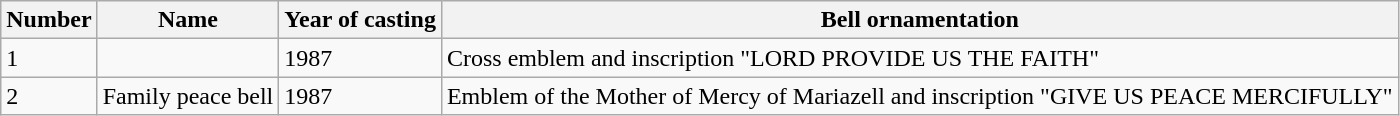<table class="wikitable">
<tr>
<th>Number</th>
<th>Name</th>
<th>Year of casting</th>
<th>Bell ornamentation</th>
</tr>
<tr>
<td>1</td>
<td></td>
<td>1987</td>
<td>Cross emblem and inscription "LORD PROVIDE US THE FAITH"</td>
</tr>
<tr>
<td>2</td>
<td>Family peace bell</td>
<td>1987</td>
<td>Emblem of the Mother of Mercy of Mariazell and inscription "GIVE US PEACE MERCIFULLY"</td>
</tr>
</table>
